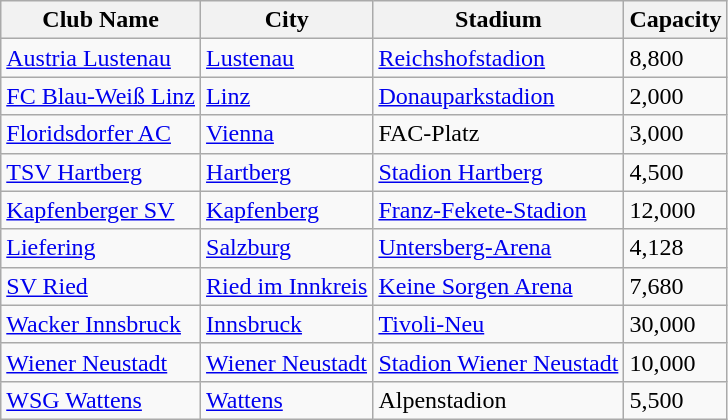<table class="wikitable">
<tr>
<th>Club Name</th>
<th>City</th>
<th>Stadium</th>
<th>Capacity</th>
</tr>
<tr>
<td><a href='#'>Austria Lustenau</a></td>
<td><a href='#'>Lustenau</a></td>
<td><a href='#'>Reichshofstadion</a></td>
<td>8,800</td>
</tr>
<tr>
<td><a href='#'>FC Blau-Weiß Linz</a></td>
<td><a href='#'>Linz</a></td>
<td><a href='#'>Donauparkstadion</a></td>
<td>2,000</td>
</tr>
<tr>
<td><a href='#'>Floridsdorfer AC</a></td>
<td><a href='#'>Vienna</a></td>
<td>FAC-Platz</td>
<td>3,000</td>
</tr>
<tr>
<td><a href='#'>TSV Hartberg</a></td>
<td><a href='#'>Hartberg</a></td>
<td><a href='#'>Stadion Hartberg</a></td>
<td>4,500</td>
</tr>
<tr>
<td><a href='#'>Kapfenberger SV</a></td>
<td><a href='#'>Kapfenberg</a></td>
<td><a href='#'>Franz-Fekete-Stadion</a></td>
<td>12,000</td>
</tr>
<tr>
<td><a href='#'>Liefering</a></td>
<td><a href='#'>Salzburg</a></td>
<td><a href='#'>Untersberg-Arena</a></td>
<td>4,128</td>
</tr>
<tr>
<td><a href='#'>SV Ried</a></td>
<td><a href='#'>Ried im Innkreis</a></td>
<td><a href='#'>Keine Sorgen Arena</a></td>
<td>7,680</td>
</tr>
<tr>
<td><a href='#'>Wacker Innsbruck</a></td>
<td><a href='#'>Innsbruck</a></td>
<td><a href='#'>Tivoli-Neu</a></td>
<td>30,000</td>
</tr>
<tr>
<td><a href='#'>Wiener Neustadt</a></td>
<td><a href='#'>Wiener Neustadt</a></td>
<td><a href='#'>Stadion Wiener Neustadt</a></td>
<td>10,000</td>
</tr>
<tr>
<td><a href='#'>WSG Wattens</a></td>
<td><a href='#'>Wattens</a></td>
<td>Alpenstadion</td>
<td>5,500</td>
</tr>
</table>
